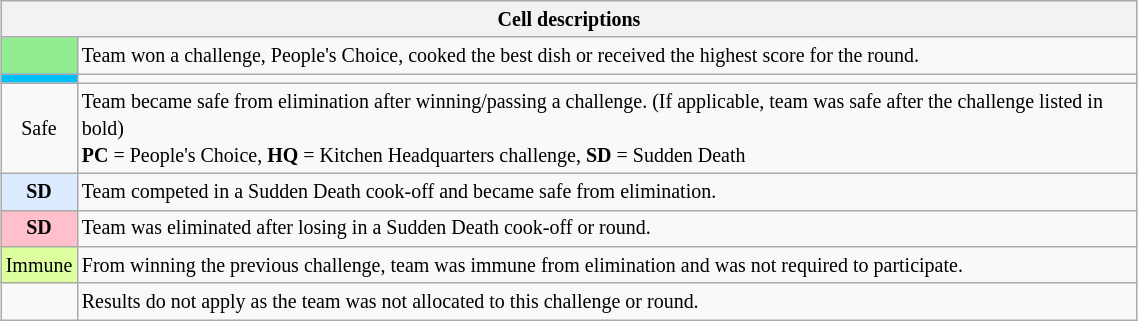<table class="wikitable" style="margin: auto; text-align: left; font-size: 10pt; line-height:18px; width:60%">
<tr>
<th colspan="2">Cell descriptions</th>
</tr>
<tr>
<td style="background:lightgreen; text-align:center"></td>
<td>Team won a challenge, People's Choice, cooked the best dish or received the highest score for the round.</td>
</tr>
<tr>
<td style="background:deepskyblue; text-align:center"></td>
<td></td>
</tr>
<tr>
<td style="text-align:center">Safe</td>
<td>Team became safe from elimination after winning/passing a challenge. (If applicable, team was safe after the challenge listed in bold)<br><strong>PC</strong> = People's Choice, <strong>HQ</strong> = Kitchen Headquarters challenge, <strong>SD</strong> = Sudden Death</td>
</tr>
<tr>
<td style="text-align:center; background:#DCEBFF;"><strong>SD</strong></td>
<td>Team competed in a Sudden Death cook-off and became safe from elimination.</td>
</tr>
<tr>
<td style="text-align:center; background:pink;"><strong>SD</strong></td>
<td>Team was eliminated after losing in a Sudden Death cook-off or round.</td>
</tr>
<tr>
<td style="text-align:center" bgcolor="DDFF9F">Immune</td>
<td>From winning the previous challenge, team was immune from elimination and was not required to participate.</td>
</tr>
<tr>
<td></td>
<td>Results do not apply as the team was not allocated to this challenge or round.</td>
</tr>
</table>
